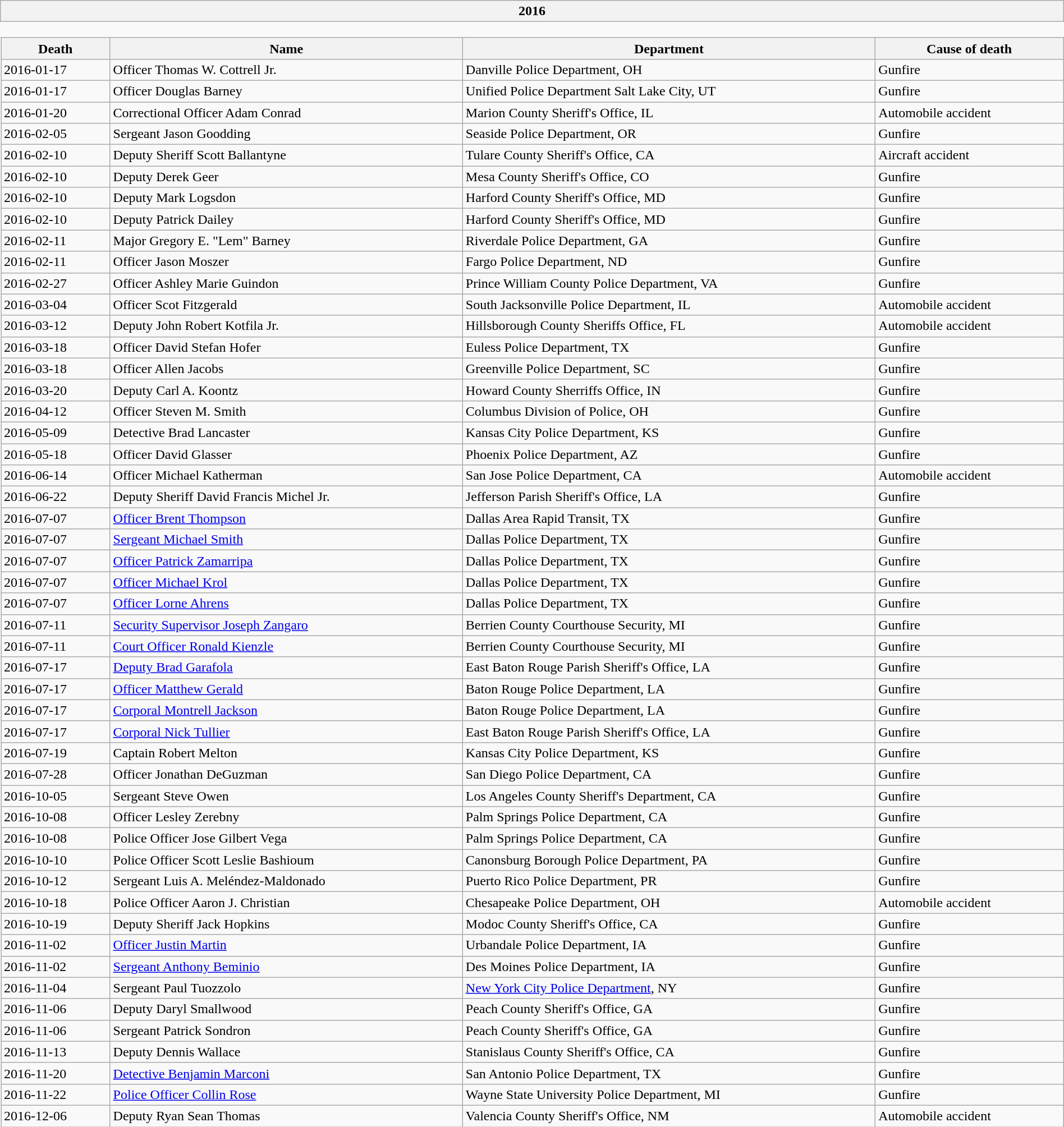<table class="wikitable collapsible collapsed" style="border:none;width:100%">
<tr>
<th scope="col">2016</th>
</tr>
<tr>
<td style="padding:0;border:none"><br><table class="wikitable sortable" border="1" style="margin:0;width:100%">
<tr>
<th>Death</th>
<th>Name</th>
<th>Department</th>
<th>Cause of death</th>
</tr>
<tr>
<td>2016-01-17</td>
<td>Officer Thomas W. Cottrell Jr.</td>
<td>Danville Police Department, OH</td>
<td>Gunfire</td>
</tr>
<tr>
<td>2016-01-17</td>
<td>Officer Douglas Barney</td>
<td>Unified Police Department Salt Lake City, UT</td>
<td>Gunfire</td>
</tr>
<tr>
<td>2016-01-20</td>
<td>Correctional Officer Adam Conrad</td>
<td>Marion County Sheriff's Office, IL</td>
<td>Automobile accident</td>
</tr>
<tr>
<td>2016-02-05</td>
<td>Sergeant Jason Goodding</td>
<td>Seaside Police Department, OR</td>
<td>Gunfire</td>
</tr>
<tr>
<td>2016-02-10</td>
<td>Deputy Sheriff Scott Ballantyne</td>
<td>Tulare County Sheriff's Office, CA</td>
<td>Aircraft accident</td>
</tr>
<tr>
<td>2016-02-10</td>
<td>Deputy Derek Geer</td>
<td>Mesa County Sheriff's Office, CO</td>
<td>Gunfire</td>
</tr>
<tr>
<td>2016-02-10</td>
<td>Deputy Mark Logsdon</td>
<td>Harford County Sheriff's Office, MD</td>
<td>Gunfire</td>
</tr>
<tr>
<td>2016-02-10</td>
<td>Deputy Patrick Dailey</td>
<td>Harford County Sheriff's Office, MD</td>
<td>Gunfire</td>
</tr>
<tr>
<td>2016-02-11</td>
<td>Major Gregory E. "Lem" Barney</td>
<td>Riverdale Police Department, GA</td>
<td>Gunfire</td>
</tr>
<tr>
<td>2016-02-11</td>
<td>Officer Jason Moszer</td>
<td>Fargo Police Department, ND</td>
<td>Gunfire</td>
</tr>
<tr>
<td>2016-02-27</td>
<td>Officer Ashley Marie Guindon</td>
<td>Prince William County Police Department, VA</td>
<td>Gunfire</td>
</tr>
<tr>
<td>2016-03-04</td>
<td>Officer Scot Fitzgerald</td>
<td>South Jacksonville Police Department, IL</td>
<td>Automobile accident</td>
</tr>
<tr>
<td>2016-03-12</td>
<td>Deputy John Robert Kotfila Jr.</td>
<td>Hillsborough County Sheriffs Office, FL</td>
<td>Automobile accident</td>
</tr>
<tr>
<td>2016-03-18</td>
<td>Officer David Stefan Hofer</td>
<td>Euless Police Department, TX</td>
<td>Gunfire</td>
</tr>
<tr>
<td>2016-03-18</td>
<td>Officer Allen Jacobs</td>
<td>Greenville Police Department, SC</td>
<td>Gunfire</td>
</tr>
<tr>
<td>2016-03-20</td>
<td>Deputy Carl A. Koontz</td>
<td>Howard County Sherriffs Office, IN</td>
<td>Gunfire</td>
</tr>
<tr>
<td>2016-04-12</td>
<td>Officer Steven M. Smith</td>
<td>Columbus Division of Police, OH</td>
<td>Gunfire</td>
</tr>
<tr>
<td>2016-05-09</td>
<td>Detective Brad Lancaster</td>
<td>Kansas City Police Department, KS</td>
<td>Gunfire</td>
</tr>
<tr>
<td>2016-05-18</td>
<td>Officer David Glasser</td>
<td>Phoenix Police Department, AZ</td>
<td>Gunfire</td>
</tr>
<tr>
<td>2016-06-14</td>
<td>Officer Michael Katherman</td>
<td>San Jose Police Department, CA</td>
<td>Automobile accident</td>
</tr>
<tr>
<td>2016-06-22</td>
<td>Deputy Sheriff David Francis Michel Jr.</td>
<td>Jefferson Parish Sheriff's Office, LA</td>
<td>Gunfire</td>
</tr>
<tr>
<td>2016-07-07</td>
<td><a href='#'>Officer Brent Thompson</a></td>
<td>Dallas Area Rapid Transit, TX</td>
<td>Gunfire</td>
</tr>
<tr>
<td>2016-07-07</td>
<td><a href='#'>Sergeant Michael Smith</a></td>
<td>Dallas Police Department, TX</td>
<td>Gunfire</td>
</tr>
<tr>
<td>2016-07-07</td>
<td><a href='#'>Officer Patrick Zamarripa</a></td>
<td>Dallas Police Department, TX</td>
<td>Gunfire</td>
</tr>
<tr>
<td>2016-07-07</td>
<td><a href='#'>Officer Michael Krol</a></td>
<td>Dallas Police Department, TX</td>
<td>Gunfire</td>
</tr>
<tr>
<td>2016-07-07</td>
<td><a href='#'>Officer Lorne Ahrens</a></td>
<td>Dallas Police Department, TX</td>
<td>Gunfire</td>
</tr>
<tr>
<td>2016-07-11</td>
<td><a href='#'>Security Supervisor Joseph Zangaro</a></td>
<td>Berrien County Courthouse Security, MI</td>
<td>Gunfire</td>
</tr>
<tr>
<td>2016-07-11</td>
<td><a href='#'>Court Officer Ronald Kienzle</a></td>
<td>Berrien County Courthouse Security, MI</td>
<td>Gunfire</td>
</tr>
<tr>
<td>2016-07-17</td>
<td><a href='#'>Deputy Brad Garafola</a></td>
<td>East Baton Rouge Parish Sheriff's Office, LA</td>
<td>Gunfire</td>
</tr>
<tr>
<td>2016-07-17</td>
<td><a href='#'>Officer Matthew Gerald</a></td>
<td>Baton Rouge Police Department, LA</td>
<td>Gunfire</td>
</tr>
<tr>
<td>2016-07-17</td>
<td><a href='#'>Corporal Montrell Jackson</a></td>
<td>Baton Rouge Police Department, LA</td>
<td>Gunfire</td>
</tr>
<tr>
<td>2016-07-17</td>
<td><a href='#'>Corporal Nick Tullier</a></td>
<td>East Baton Rouge Parish Sheriff's Office, LA</td>
<td>Gunfire</td>
</tr>
<tr>
<td>2016-07-19</td>
<td>Captain Robert Melton</td>
<td>Kansas City Police Department, KS</td>
<td>Gunfire</td>
</tr>
<tr>
<td>2016-07-28</td>
<td>Officer Jonathan DeGuzman</td>
<td>San Diego Police Department, CA</td>
<td>Gunfire</td>
</tr>
<tr>
<td>2016-10-05</td>
<td>Sergeant Steve Owen</td>
<td>Los Angeles County Sheriff's Department, CA</td>
<td>Gunfire</td>
</tr>
<tr>
<td>2016-10-08</td>
<td>Officer Lesley Zerebny</td>
<td>Palm Springs Police Department, CA</td>
<td>Gunfire</td>
</tr>
<tr>
<td>2016-10-08</td>
<td>Police Officer Jose Gilbert Vega</td>
<td>Palm Springs Police Department, CA</td>
<td>Gunfire</td>
</tr>
<tr>
<td>2016-10-10</td>
<td>Police Officer Scott Leslie Bashioum</td>
<td>Canonsburg Borough Police Department, PA</td>
<td>Gunfire</td>
</tr>
<tr>
<td>2016-10-12</td>
<td>Sergeant Luis A. Meléndez-Maldonado</td>
<td>Puerto Rico Police Department, PR</td>
<td>Gunfire</td>
</tr>
<tr>
<td>2016-10-18</td>
<td>Police Officer Aaron J. Christian</td>
<td>Chesapeake Police Department, OH</td>
<td>Automobile accident</td>
</tr>
<tr>
<td>2016-10-19</td>
<td>Deputy Sheriff Jack Hopkins</td>
<td>Modoc County Sheriff's Office, CA</td>
<td>Gunfire</td>
</tr>
<tr>
<td>2016-11-02</td>
<td><a href='#'>Officer Justin Martin</a></td>
<td>Urbandale Police Department, IA</td>
<td>Gunfire</td>
</tr>
<tr>
<td>2016-11-02</td>
<td><a href='#'>Sergeant Anthony Beminio</a></td>
<td>Des Moines Police Department, IA</td>
<td>Gunfire</td>
</tr>
<tr>
<td>2016-11-04</td>
<td>Sergeant Paul Tuozzolo</td>
<td><a href='#'>New York City Police Department</a>, NY</td>
<td>Gunfire</td>
</tr>
<tr>
<td>2016-11-06</td>
<td>Deputy Daryl Smallwood</td>
<td>Peach County Sheriff's Office, GA</td>
<td>Gunfire</td>
</tr>
<tr>
<td>2016-11-06</td>
<td>Sergeant Patrick Sondron</td>
<td>Peach County Sheriff's Office, GA</td>
<td>Gunfire</td>
</tr>
<tr>
<td>2016-11-13</td>
<td>Deputy Dennis Wallace</td>
<td>Stanislaus County Sheriff's Office, CA</td>
<td>Gunfire</td>
</tr>
<tr>
<td>2016-11-20</td>
<td><a href='#'>Detective Benjamin Marconi</a></td>
<td>San Antonio Police Department, TX</td>
<td>Gunfire</td>
</tr>
<tr>
<td>2016-11-22</td>
<td><a href='#'>Police Officer Collin Rose</a></td>
<td>Wayne State University Police Department, MI</td>
<td>Gunfire</td>
</tr>
<tr>
<td>2016-12-06</td>
<td>Deputy Ryan Sean Thomas</td>
<td>Valencia County Sheriff's Office, NM</td>
<td>Automobile accident</td>
</tr>
</table>
</td>
</tr>
</table>
